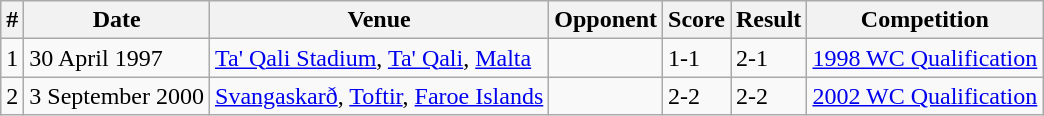<table class="wikitable">
<tr>
<th>#</th>
<th>Date</th>
<th>Venue</th>
<th>Opponent</th>
<th>Score</th>
<th>Result</th>
<th>Competition</th>
</tr>
<tr>
<td>1</td>
<td>30 April 1997</td>
<td><a href='#'>Ta' Qali Stadium</a>, <a href='#'>Ta' Qali</a>, <a href='#'>Malta</a></td>
<td></td>
<td>1-1</td>
<td>2-1</td>
<td><a href='#'>1998 WC Qualification</a></td>
</tr>
<tr>
<td>2</td>
<td>3 September 2000</td>
<td><a href='#'>Svangaskarð</a>, <a href='#'>Toftir</a>, <a href='#'>Faroe Islands</a></td>
<td></td>
<td>2-2</td>
<td>2-2</td>
<td><a href='#'>2002 WC Qualification</a></td>
</tr>
</table>
